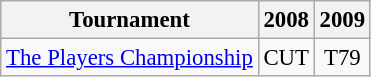<table class="wikitable" style="font-size:95%;text-align:center;">
<tr>
<th>Tournament</th>
<th>2008</th>
<th>2009</th>
</tr>
<tr>
<td align=left><a href='#'>The Players Championship</a></td>
<td>CUT</td>
<td>T79</td>
</tr>
</table>
